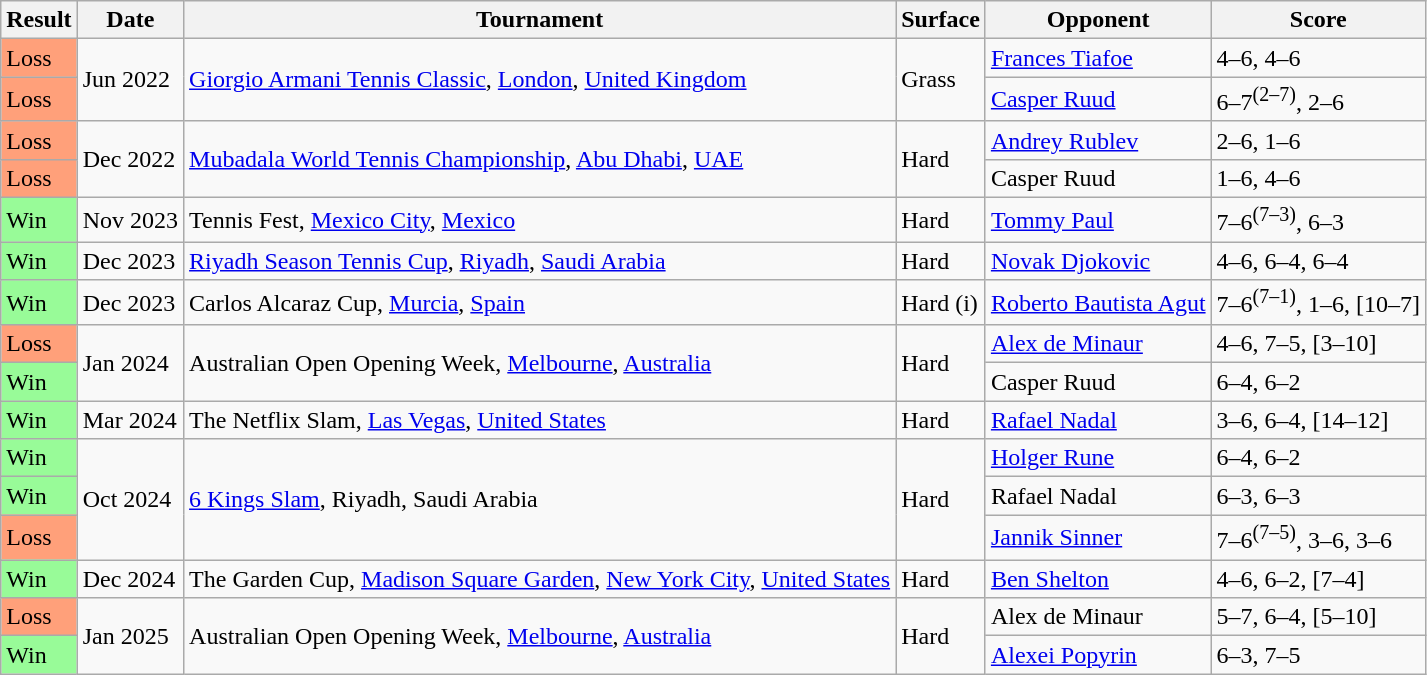<table class="sortable wikitable">
<tr>
<th>Result</th>
<th>Date</th>
<th>Tournament</th>
<th>Surface</th>
<th>Opponent</th>
<th>Score</th>
</tr>
<tr>
<td bgcolor=FFA07A>Loss</td>
<td rowspan="2">Jun 2022</td>
<td rowspan="2"><a href='#'>Giorgio Armani Tennis Classic</a>, <a href='#'>London</a>, <a href='#'>United Kingdom</a></td>
<td rowspan="2">Grass</td>
<td> <a href='#'>Frances Tiafoe</a></td>
<td>4–6, 4–6</td>
</tr>
<tr>
<td bgcolor=FFA07A>Loss</td>
<td> <a href='#'>Casper Ruud</a></td>
<td>6–7<sup>(2–7)</sup>, 2–6</td>
</tr>
<tr>
<td bgcolor=FFA07A>Loss</td>
<td rowspan="2">Dec 2022</td>
<td rowspan="2"><a href='#'>Mubadala World Tennis Championship</a>, <a href='#'>Abu Dhabi</a>, <a href='#'>UAE</a></td>
<td rowspan="2">Hard</td>
<td> <a href='#'>Andrey Rublev</a></td>
<td>2–6, 1–6</td>
</tr>
<tr>
<td bgcolor=FFA07A>Loss</td>
<td> Casper Ruud</td>
<td>1–6, 4–6</td>
</tr>
<tr>
<td bgcolor=98FB98>Win</td>
<td>Nov 2023</td>
<td>Tennis Fest, <a href='#'>Mexico City</a>, <a href='#'>Mexico</a></td>
<td>Hard</td>
<td> <a href='#'>Tommy Paul</a></td>
<td>7–6<sup>(7–3)</sup>, 6–3</td>
</tr>
<tr>
<td bgcolor=98FB98>Win</td>
<td>Dec 2023</td>
<td><a href='#'>Riyadh Season Tennis Cup</a>, <a href='#'>Riyadh</a>, <a href='#'>Saudi Arabia</a></td>
<td>Hard</td>
<td> <a href='#'>Novak Djokovic</a></td>
<td>4–6, 6–4, 6–4</td>
</tr>
<tr>
<td bgcolor=98FB98>Win</td>
<td>Dec 2023</td>
<td>Carlos Alcaraz Cup, <a href='#'>Murcia</a>, <a href='#'>Spain</a></td>
<td>Hard (i)</td>
<td> <a href='#'>Roberto Bautista Agut</a></td>
<td>7–6<sup>(7–1)</sup>, 1–6, [10–7]</td>
</tr>
<tr>
<td bgcolor=FFA07A>Loss</td>
<td rowspan="2">Jan 2024</td>
<td rowspan="2">Australian Open Opening Week, <a href='#'>Melbourne</a>, <a href='#'>Australia</a></td>
<td rowspan="2">Hard</td>
<td> <a href='#'>Alex de Minaur</a></td>
<td>4–6, 7–5, [3–10]</td>
</tr>
<tr>
<td bgcolor=98FB98>Win</td>
<td> Casper Ruud</td>
<td>6–4, 6–2</td>
</tr>
<tr>
<td bgcolor=98FB98>Win</td>
<td>Mar 2024</td>
<td>The Netflix Slam, <a href='#'>Las Vegas</a>, <a href='#'>United States</a></td>
<td>Hard</td>
<td> <a href='#'>Rafael Nadal</a></td>
<td>3–6, 6–4, [14–12]</td>
</tr>
<tr>
<td bgcolor=98fb98>Win</td>
<td rowspan="3">Oct 2024</td>
<td rowspan="3"><a href='#'>6 Kings Slam</a>, Riyadh, Saudi Arabia</td>
<td rowspan="3">Hard</td>
<td> <a href='#'>Holger Rune</a></td>
<td>6–4, 6–2</td>
</tr>
<tr>
<td bgcolor=98FB98>Win</td>
<td> Rafael Nadal</td>
<td>6–3, 6–3</td>
</tr>
<tr>
<td bgcolor=FFA07A>Loss</td>
<td> <a href='#'>Jannik Sinner</a></td>
<td>7–6<sup>(7–5)</sup>, 3–6, 3–6</td>
</tr>
<tr>
<td bgcolor=98FB98>Win</td>
<td>Dec 2024</td>
<td>The Garden Cup, <a href='#'>Madison Square Garden</a>, <a href='#'>New York City</a>, <a href='#'>United States</a></td>
<td>Hard</td>
<td> <a href='#'>Ben Shelton</a></td>
<td>4–6, 6–2, [7–4]</td>
</tr>
<tr>
<td bgcolor=FFA07A>Loss</td>
<td rowspan="2">Jan 2025</td>
<td rowspan="2">Australian Open Opening Week, <a href='#'>Melbourne</a>, <a href='#'>Australia</a></td>
<td rowspan="2">Hard</td>
<td> Alex de Minaur</td>
<td>5–7, 6–4, [5–10]</td>
</tr>
<tr>
<td bgcolor=98FB98>Win</td>
<td> <a href='#'>Alexei Popyrin</a></td>
<td>6–3, 7–5</td>
</tr>
</table>
